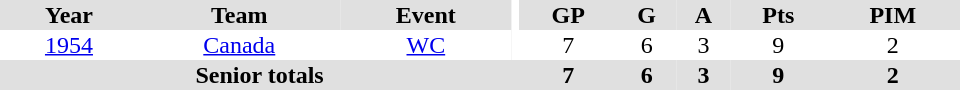<table border="0" cellpadding="1" cellspacing="0" ID="Table3" style="text-align:center; width:40em">
<tr bgcolor="#e0e0e0">
<th>Year</th>
<th>Team</th>
<th>Event</th>
<th rowspan="102" bgcolor="#ffffff"></th>
<th>GP</th>
<th>G</th>
<th>A</th>
<th>Pts</th>
<th>PIM</th>
</tr>
<tr>
<td><a href='#'>1954</a></td>
<td><a href='#'>Canada</a></td>
<td><a href='#'>WC</a></td>
<td>7</td>
<td>6</td>
<td>3</td>
<td>9</td>
<td>2</td>
</tr>
<tr bgcolor="#e0e0e0">
<th colspan="4">Senior totals</th>
<th>7</th>
<th>6</th>
<th>3</th>
<th>9</th>
<th>2</th>
</tr>
</table>
